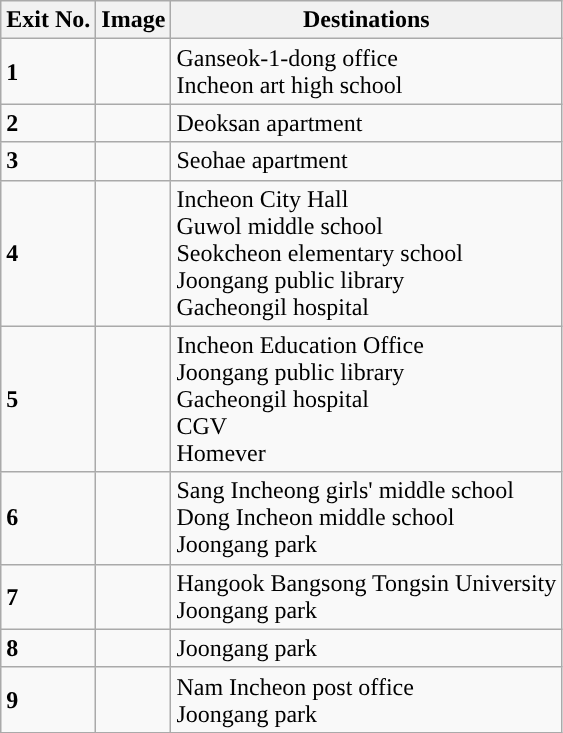<table class="wikitable">
<tr>
<th>Exit No.</th>
<th>Image</th>
<th>Destinations</th>
</tr>
<tr>
<td><div><span><strong>1</strong></span></div></td>
<td></td>
<td>Ganseok-1-dong office<br>Incheon art high school</td>
</tr>
<tr>
<td><div><span><strong>2</strong></span></div></td>
<td></td>
<td>Deoksan apartment</td>
</tr>
<tr>
<td><div><span><strong>3</strong></span></div></td>
<td></td>
<td>Seohae apartment</td>
</tr>
<tr>
<td><div><span><strong>4</strong></span></div></td>
<td></td>
<td>Incheon City Hall<br>Guwol middle school<br>Seokcheon elementary school<br>Joongang public library<br>Gacheongil hospital</td>
</tr>
<tr>
<td><div><span><strong>5</strong></span></div></td>
<td></td>
<td>Incheon Education Office<br>Joongang public library<br>Gacheongil hospital<br>CGV<br>Homever</td>
</tr>
<tr>
<td><div><span><strong>6</strong></span></div></td>
<td></td>
<td>Sang Incheong girls' middle school<br>Dong Incheon middle school<br>Joongang park</td>
</tr>
<tr>
<td><div><span><strong>7</strong></span></div></td>
<td></td>
<td>Hangook Bangsong Tongsin University<br>Joongang park</td>
</tr>
<tr>
<td><div><span><strong>8</strong></span></div></td>
<td></td>
<td>Joongang park</td>
</tr>
<tr>
<td><div><span><strong>9</strong></span></div></td>
<td></td>
<td>Nam Incheon post office<br>Joongang park</td>
</tr>
</table>
